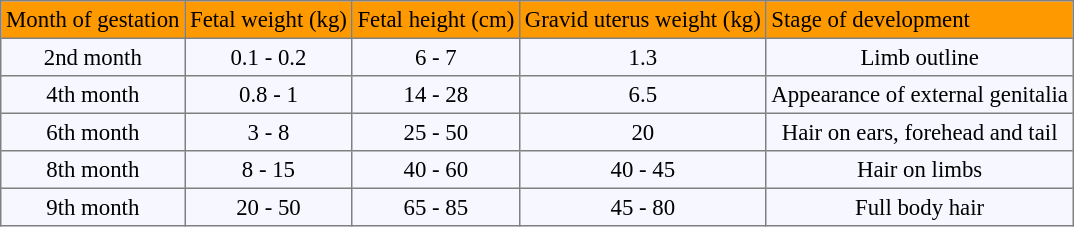<table border="1" cellspacing="2" cellpadding="3" align="center" bgcolor="#f7f8ff" style="font-size: 95%; border: gray solid 1px; border-collapse: collapse;">
<tr>
<td bgcolor="#FF9900">Month of gestation</td>
<td bgcolor="#FF9900">Fetal weight (kg)</td>
<td bgcolor="#FF9900">Fetal height (cm)</td>
<td bgcolor="#FF9900">Gravid uterus weight (kg)</td>
<td bgcolor="#FF9900">Stage of development</td>
</tr>
<tr align="center">
<td>2nd month</td>
<td>0.1 - 0.2</td>
<td>6 - 7</td>
<td>1.3</td>
<td>Limb outline</td>
</tr>
<tr align="center">
<td>4th month</td>
<td>0.8 - 1</td>
<td>14 - 28</td>
<td>6.5</td>
<td>Appearance of external genitalia</td>
</tr>
<tr align="center">
<td>6th month</td>
<td>3 - 8</td>
<td>25 - 50</td>
<td>20</td>
<td>Hair on ears, forehead and tail</td>
</tr>
<tr align="center">
<td>8th month</td>
<td>8 - 15</td>
<td>40 - 60</td>
<td>40 - 45</td>
<td>Hair on limbs</td>
</tr>
<tr align="center">
<td>9th month</td>
<td>20 - 50</td>
<td>65 - 85</td>
<td>45 - 80</td>
<td>Full body hair</td>
</tr>
</table>
